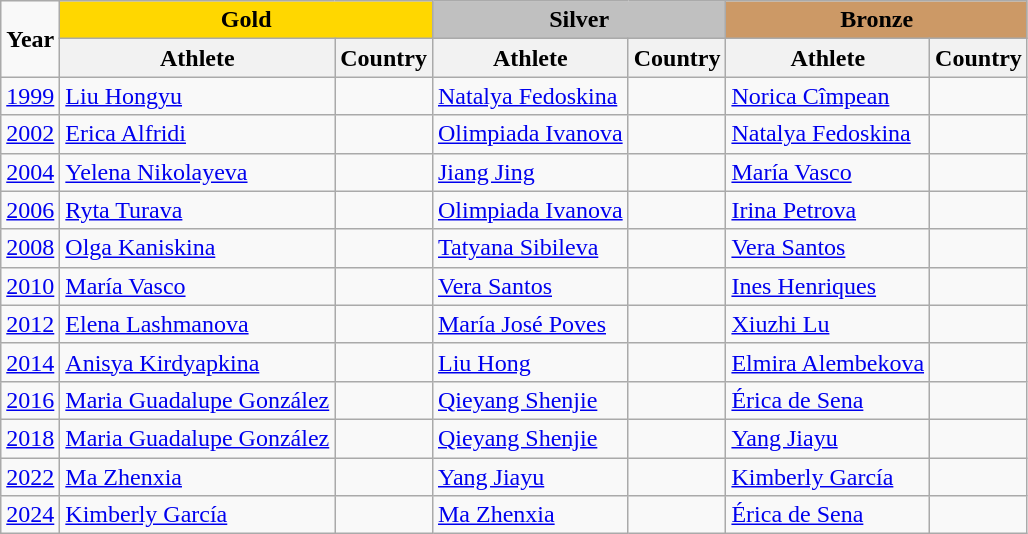<table class="wikitable" width= style="font-size:100%; text-align:center">
<tr>
<td rowspan=2><strong>Year </strong></td>
<td align=center bgcolor=gold colspan=2><strong>Gold</strong></td>
<td align=center bgcolor=silver colspan=2><strong>Silver</strong></td>
<td align=center bgcolor=cc9966 colspan=2><strong>Bronze</strong></td>
</tr>
<tr>
<th>Athlete</th>
<th>Country</th>
<th>Athlete</th>
<th>Country</th>
<th>Athlete</th>
<th>Country</th>
</tr>
<tr>
<td><a href='#'>1999</a></td>
<td><a href='#'>Liu Hongyu</a></td>
<td></td>
<td><a href='#'>Natalya Fedoskina</a></td>
<td></td>
<td><a href='#'>Norica Cîmpean</a></td>
<td></td>
</tr>
<tr>
<td><a href='#'>2002</a></td>
<td><a href='#'>Erica Alfridi</a></td>
<td></td>
<td><a href='#'>Olimpiada Ivanova</a></td>
<td></td>
<td><a href='#'>Natalya Fedoskina</a></td>
<td></td>
</tr>
<tr>
<td><a href='#'>2004</a></td>
<td><a href='#'>Yelena Nikolayeva</a></td>
<td></td>
<td><a href='#'>Jiang Jing</a></td>
<td></td>
<td><a href='#'>María Vasco</a></td>
<td></td>
</tr>
<tr>
<td><a href='#'>2006</a></td>
<td><a href='#'>Ryta Turava</a></td>
<td></td>
<td><a href='#'>Olimpiada Ivanova</a></td>
<td></td>
<td><a href='#'>Irina Petrova</a></td>
<td></td>
</tr>
<tr>
<td><a href='#'>2008</a></td>
<td><a href='#'>Olga Kaniskina</a></td>
<td></td>
<td><a href='#'>Tatyana Sibileva</a></td>
<td></td>
<td><a href='#'>Vera Santos</a></td>
<td></td>
</tr>
<tr>
<td><a href='#'>2010</a></td>
<td><a href='#'>María Vasco</a></td>
<td></td>
<td><a href='#'>Vera Santos</a></td>
<td></td>
<td><a href='#'>Ines Henriques</a></td>
<td></td>
</tr>
<tr>
<td><a href='#'>2012</a> </td>
<td><a href='#'>Elena Lashmanova</a></td>
<td></td>
<td><a href='#'>María José Poves</a></td>
<td></td>
<td><a href='#'>Xiuzhi Lu</a></td>
<td></td>
</tr>
<tr>
<td><a href='#'>2014</a></td>
<td><a href='#'>Anisya Kirdyapkina</a></td>
<td></td>
<td><a href='#'>Liu Hong</a></td>
<td></td>
<td><a href='#'>Elmira Alembekova</a></td>
<td></td>
</tr>
<tr>
<td><a href='#'>2016</a></td>
<td><a href='#'>Maria Guadalupe González</a></td>
<td></td>
<td><a href='#'>Qieyang Shenjie</a></td>
<td></td>
<td><a href='#'>Érica de Sena</a></td>
<td></td>
</tr>
<tr>
<td><a href='#'>2018</a></td>
<td><a href='#'>Maria Guadalupe González</a></td>
<td></td>
<td><a href='#'>Qieyang Shenjie</a></td>
<td></td>
<td><a href='#'>Yang Jiayu</a></td>
<td></td>
</tr>
<tr>
<td><a href='#'>2022</a></td>
<td><a href='#'>Ma Zhenxia</a></td>
<td></td>
<td><a href='#'>Yang Jiayu</a></td>
<td></td>
<td><a href='#'>Kimberly García</a></td>
<td></td>
</tr>
<tr>
<td><a href='#'>2024</a></td>
<td><a href='#'>Kimberly García</a></td>
<td></td>
<td><a href='#'>Ma Zhenxia</a></td>
<td></td>
<td><a href='#'>Érica de Sena</a></td>
<td></td>
</tr>
</table>
